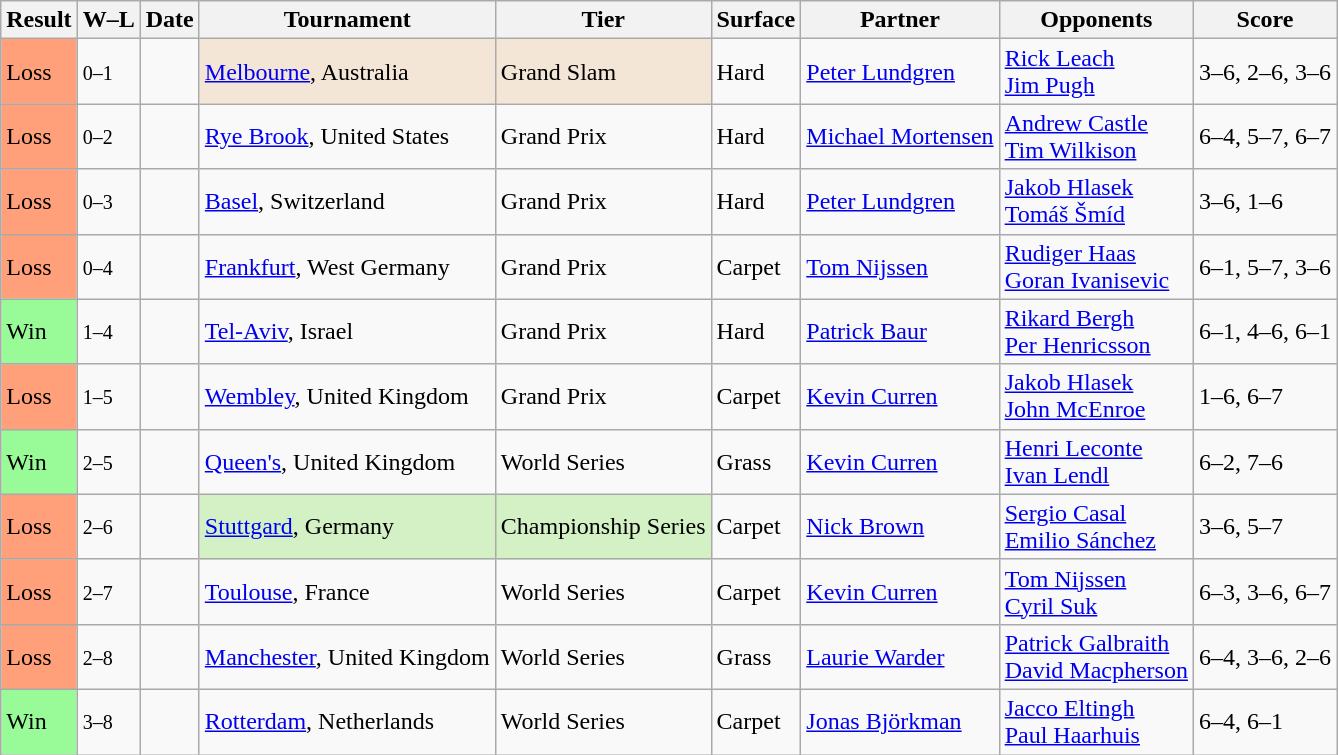<table class="sortable wikitable">
<tr>
<th>Result</th>
<th class="unsortable">W–L</th>
<th>Date</th>
<th>Tournament</th>
<th>Tier</th>
<th>Surface</th>
<th>Partner</th>
<th>Opponents</th>
<th class="unsortable">Score</th>
</tr>
<tr>
<td style="background:#ffa07a;">Loss</td>
<td><small>0–1</small></td>
<td><a href='#'></a></td>
<td style="background:#f3e6d7;"><a href='#'>Melbourne</a>, Australia</td>
<td style="background:#f3e6d7;">Grand Slam</td>
<td>Hard</td>
<td> <a href='#'>Peter Lundgren</a></td>
<td> <a href='#'>Rick Leach</a> <br>  <a href='#'>Jim Pugh</a></td>
<td>3–6, 2–6, 3–6</td>
</tr>
<tr>
<td style="background:#ffa07a;">Loss</td>
<td><small>0–2</small></td>
<td><a href='#'></a></td>
<td><a href='#'>Rye Brook</a>, United States</td>
<td>Grand Prix</td>
<td>Hard</td>
<td> <a href='#'>Michael Mortensen</a></td>
<td> <a href='#'>Andrew Castle</a> <br>  <a href='#'>Tim Wilkison</a></td>
<td>6–4, 5–7, 6–7</td>
</tr>
<tr>
<td style="background:#ffa07a;">Loss</td>
<td><small>0–3</small></td>
<td><a href='#'></a></td>
<td><a href='#'>Basel</a>, Switzerland</td>
<td>Grand Prix</td>
<td>Hard</td>
<td> <a href='#'>Peter Lundgren</a></td>
<td> <a href='#'>Jakob Hlasek</a> <br>  <a href='#'>Tomáš Šmíd</a></td>
<td>3–6, 1–6</td>
</tr>
<tr>
<td style="background:#ffa07a;">Loss</td>
<td><small>0–4</small></td>
<td><a href='#'></a></td>
<td><a href='#'>Frankfurt</a>, West Germany</td>
<td>Grand Prix</td>
<td>Carpet</td>
<td> <a href='#'>Tom Nijssen</a></td>
<td> <a href='#'>Rudiger Haas</a> <br>  <a href='#'>Goran Ivanisevic</a></td>
<td>6–1, 5–7, 3–6</td>
</tr>
<tr>
<td style="background:#98fb98;">Win</td>
<td><small>1–4</small></td>
<td><a href='#'></a></td>
<td><a href='#'>Tel-Aviv</a>, Israel</td>
<td>Grand Prix</td>
<td>Hard</td>
<td> <a href='#'>Patrick Baur</a></td>
<td> <a href='#'>Rikard Bergh</a> <br>  <a href='#'>Per Henricsson</a></td>
<td>6–1, 4–6, 6–1</td>
</tr>
<tr>
<td style="background:#ffa07a;">Loss</td>
<td><small>1–5</small></td>
<td><a href='#'></a></td>
<td><a href='#'>Wembley</a>, United Kingdom</td>
<td>Grand Prix</td>
<td>Carpet</td>
<td> <a href='#'>Kevin Curren</a></td>
<td> <a href='#'>Jakob Hlasek</a> <br>  <a href='#'>John McEnroe</a></td>
<td>1–6, 6–7</td>
</tr>
<tr>
<td style="background:#98fb98;">Win</td>
<td><small>2–5</small></td>
<td><a href='#'></a></td>
<td><a href='#'>Queen's</a>, United Kingdom</td>
<td>World Series</td>
<td>Grass</td>
<td> <a href='#'>Kevin Curren</a></td>
<td> <a href='#'>Henri Leconte</a> <br>  <a href='#'>Ivan Lendl</a></td>
<td>6–2, 7–6</td>
</tr>
<tr>
<td style="background:#ffa07a;">Loss</td>
<td><small>2–6</small></td>
<td><a href='#'></a></td>
<td style="background:#d4f1c5;"><a href='#'>Stuttgard</a>, Germany</td>
<td style="background:#d4f1c5;">Championship Series</td>
<td>Carpet</td>
<td> <a href='#'>Nick Brown</a></td>
<td> <a href='#'>Sergio Casal</a> <br>  <a href='#'>Emilio Sánchez</a></td>
<td>3–6, 5–7</td>
</tr>
<tr>
<td style="background:#ffa07a;">Loss</td>
<td><small>2–7</small></td>
<td><a href='#'></a></td>
<td><a href='#'>Toulouse</a>, France</td>
<td>World Series</td>
<td>Carpet</td>
<td> <a href='#'>Kevin Curren</a></td>
<td> <a href='#'>Tom Nijssen</a> <br>  <a href='#'>Cyril Suk</a></td>
<td>6–3, 3–6, 6–7</td>
</tr>
<tr>
<td style="background:#ffa07a;">Loss</td>
<td><small>2–8</small></td>
<td><a href='#'></a></td>
<td><a href='#'>Manchester</a>, United Kingdom</td>
<td>World Series</td>
<td>Grass</td>
<td> <a href='#'>Laurie Warder</a></td>
<td> <a href='#'>Patrick Galbraith</a> <br>  <a href='#'>David Macpherson</a></td>
<td>6–4, 3–6, 2–6</td>
</tr>
<tr>
<td style="background:#98fb98;">Win</td>
<td><small>3–8</small></td>
<td><a href='#'></a></td>
<td><a href='#'>Rotterdam</a>, Netherlands</td>
<td>World Series</td>
<td>Carpet</td>
<td> <a href='#'>Jonas Björkman</a></td>
<td> <a href='#'>Jacco Eltingh</a> <br>  <a href='#'>Paul Haarhuis</a></td>
<td>6–4, 6–1</td>
</tr>
</table>
